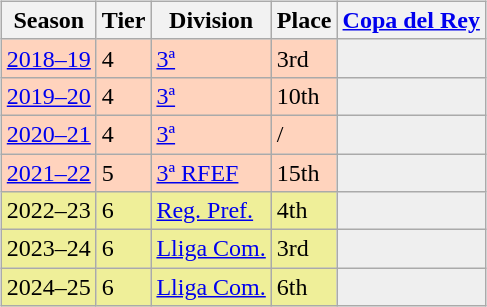<table>
<tr>
<td valign="top" width=0%><br><table class="wikitable">
<tr style="background:#f0f6fa;">
<th>Season</th>
<th>Tier</th>
<th>Division</th>
<th>Place</th>
<th><a href='#'>Copa del Rey</a></th>
</tr>
<tr>
<td style="background:#FFD3BD;"><a href='#'>2018–19</a></td>
<td style="background:#FFD3BD;">4</td>
<td style="background:#FFD3BD;"><a href='#'>3ª</a></td>
<td style="background:#FFD3BD;">3rd</td>
<th style="background:#efefef;"></th>
</tr>
<tr>
<td style="background:#FFD3BD;"><a href='#'>2019–20</a></td>
<td style="background:#FFD3BD;">4</td>
<td style="background:#FFD3BD;"><a href='#'>3ª</a></td>
<td style="background:#FFD3BD;">10th</td>
<th style="background:#efefef;"></th>
</tr>
<tr>
<td style="background:#FFD3BD;"><a href='#'>2020–21</a></td>
<td style="background:#FFD3BD;">4</td>
<td style="background:#FFD3BD;"><a href='#'>3ª</a></td>
<td style="background:#FFD3BD;"> / </td>
<th style="background:#efefef;"></th>
</tr>
<tr>
<td style="background:#FFD3BD;"><a href='#'>2021–22</a></td>
<td style="background:#FFD3BD;">5</td>
<td style="background:#FFD3BD;"><a href='#'>3ª RFEF</a></td>
<td style="background:#FFD3BD;">15th</td>
<th style="background:#efefef;"></th>
</tr>
<tr>
<td style="background:#EFEF99;">2022–23</td>
<td style="background:#EFEF99;">6</td>
<td style="background:#EFEF99;"><a href='#'>Reg. Pref.</a></td>
<td style="background:#EFEF99;">4th</td>
<th style="background:#efefef;"></th>
</tr>
<tr>
<td style="background:#EFEF99;">2023–24</td>
<td style="background:#EFEF99;">6</td>
<td style="background:#EFEF99;"><a href='#'>Lliga Com.</a></td>
<td style="background:#EFEF99;">3rd</td>
<th style="background:#efefef;"></th>
</tr>
<tr>
<td style="background:#EFEF99;">2024–25</td>
<td style="background:#EFEF99;">6</td>
<td style="background:#EFEF99;"><a href='#'>Lliga Com.</a></td>
<td style="background:#EFEF99;">6th</td>
<th style="background:#efefef;"></th>
</tr>
</table>
</td>
</tr>
</table>
